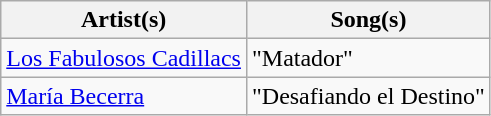<table class="wikitable">
<tr>
<th scope="col">Artist(s)</th>
<th scope="col">Song(s)</th>
</tr>
<tr>
<td><a href='#'>Los Fabulosos Cadillacs</a></td>
<td>"Matador"</td>
</tr>
<tr>
<td><a href='#'>María Becerra</a></td>
<td>"Desafiando el Destino"</td>
</tr>
</table>
